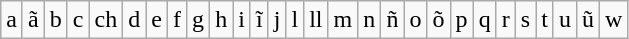<table class="wikitable">
<tr>
<td>a</td>
<td>ã</td>
<td>b</td>
<td>c</td>
<td>ch</td>
<td>d</td>
<td>e</td>
<td>f</td>
<td>g</td>
<td>h</td>
<td>i</td>
<td>ĩ</td>
<td>j</td>
<td>l</td>
<td>ll</td>
<td>m</td>
<td>n</td>
<td>ñ</td>
<td>o</td>
<td>õ</td>
<td>p</td>
<td>q</td>
<td>r</td>
<td>s</td>
<td>t</td>
<td>u</td>
<td>ũ</td>
<td>w</td>
</tr>
</table>
